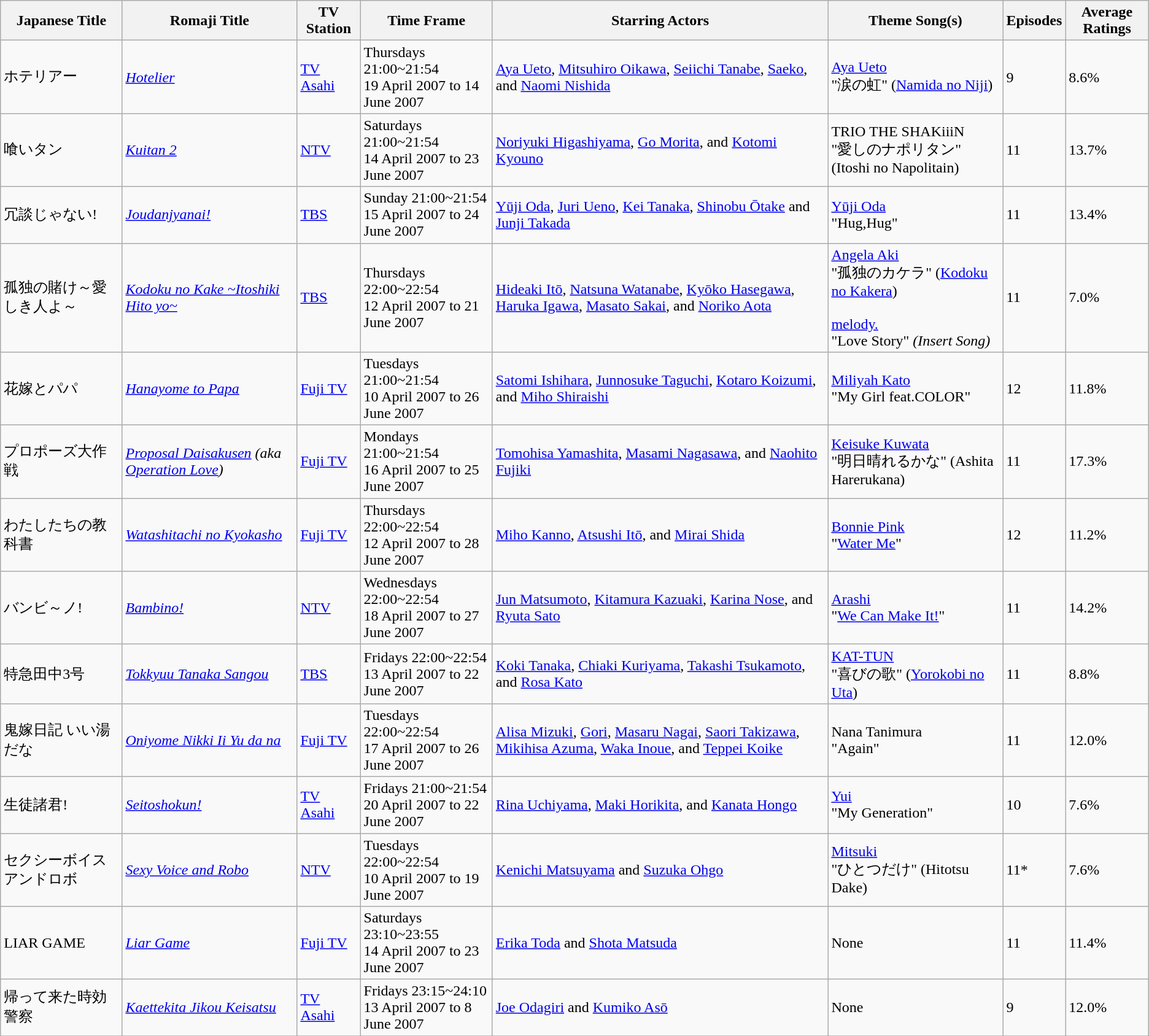<table class="wikitable">
<tr>
<th align="left">Japanese Title</th>
<th align="left">Romaji Title</th>
<th align="left">TV Station</th>
<th align="left">Time Frame</th>
<th align="left">Starring Actors</th>
<th align="left">Theme Song(s)</th>
<th align="left">Episodes</th>
<th align="left">Average Ratings</th>
</tr>
<tr>
<td align="left">ホテリアー</td>
<td align="left"><em><a href='#'>Hotelier</a></em></td>
<td align="left"><a href='#'>TV Asahi</a></td>
<td align="left">Thursdays 21:00~21:54 <br> 19 April 2007 to 14 June 2007</td>
<td align="left"><a href='#'>Aya Ueto</a>, <a href='#'>Mitsuhiro Oikawa</a>, <a href='#'>Seiichi Tanabe</a>, <a href='#'>Saeko</a>, and <a href='#'>Naomi Nishida</a></td>
<td align="left"><a href='#'>Aya Ueto</a><br>"涙の虹" (<a href='#'>Namida no Niji</a>)</td>
<td align="left">9</td>
<td align="left">8.6%</td>
</tr>
<tr>
<td align="left">喰いタン</td>
<td align="left"><em><a href='#'>Kuitan 2</a></em></td>
<td align="left"><a href='#'>NTV</a></td>
<td align="left">Saturdays 21:00~21:54 <br> 14 April 2007 to 23 June 2007</td>
<td align="left"><a href='#'>Noriyuki Higashiyama</a>, <a href='#'>Go Morita</a>, and <a href='#'>Kotomi Kyouno</a></td>
<td align="left">TRIO THE SHAKiiiN<br>"愛しのナポリタン" (Itoshi no Napolitain)</td>
<td align="left">11</td>
<td align="left">13.7%</td>
</tr>
<tr>
<td align="left">冗談じゃない!</td>
<td align="left"><em><a href='#'>Joudanjyanai!</a></em></td>
<td align="left"><a href='#'>TBS</a></td>
<td align="left">Sunday 21:00~21:54 <br> 15 April 2007 to 24 June 2007</td>
<td align="left"><a href='#'>Yūji Oda</a>, <a href='#'>Juri Ueno</a>, <a href='#'>Kei Tanaka</a>, <a href='#'>Shinobu Ōtake</a> and <a href='#'>Junji Takada</a></td>
<td align="left"><a href='#'>Yūji Oda</a><br>"Hug,Hug"</td>
<td align="left">11</td>
<td align="left">13.4%</td>
</tr>
<tr>
<td align="left">孤独の賭け～愛しき人よ～</td>
<td align="left"><em><a href='#'>Kodoku no Kake ~Itoshiki Hito yo~</a></em></td>
<td align="left"><a href='#'>TBS</a></td>
<td align="left">Thursdays 22:00~22:54 <br> 12 April 2007 to 21 June 2007</td>
<td align="left"><a href='#'>Hideaki Itō</a>, <a href='#'>Natsuna Watanabe</a>, <a href='#'>Kyōko Hasegawa</a>, <a href='#'>Haruka Igawa</a>, <a href='#'>Masato Sakai</a>, and <a href='#'>Noriko Aota</a></td>
<td align="left"><a href='#'>Angela Aki</a><br>"孤独のカケラ" (<a href='#'>Kodoku no Kakera</a>)<br><br><a href='#'>melody.</a><br>"Love Story" <em>(Insert Song)</em></td>
<td align="left">11</td>
<td align="left">7.0%</td>
</tr>
<tr>
<td align="left">花嫁とパパ</td>
<td align="left"><em><a href='#'>Hanayome to Papa</a></em></td>
<td align="left"><a href='#'>Fuji TV</a></td>
<td align="left">Tuesdays 21:00~21:54 <br> 10 April 2007 to 26 June 2007</td>
<td align="left"><a href='#'>Satomi Ishihara</a>, <a href='#'>Junnosuke Taguchi</a>, <a href='#'>Kotaro Koizumi</a>, and <a href='#'>Miho Shiraishi</a></td>
<td align="left"><a href='#'>Miliyah Kato</a><br>"My Girl feat.COLOR"</td>
<td align="left">12</td>
<td align="left">11.8%</td>
</tr>
<tr>
<td align="left">プロポーズ大作戦</td>
<td align="left"><em><a href='#'>Proposal Daisakusen</a> (aka <a href='#'>Operation Love</a>)</em></td>
<td align="left"><a href='#'>Fuji TV</a></td>
<td align="left">Mondays 21:00~21:54 <br> 16 April 2007 to 25 June 2007</td>
<td align="left"><a href='#'>Tomohisa Yamashita</a>, <a href='#'>Masami Nagasawa</a>, and <a href='#'>Naohito Fujiki</a></td>
<td align="left"><a href='#'>Keisuke Kuwata</a><br>"明日晴れるかな" (Ashita Harerukana)</td>
<td align="left">11</td>
<td align="left">17.3%</td>
</tr>
<tr>
<td align="left">わたしたちの教科書</td>
<td align="left"><em><a href='#'>Watashitachi no Kyokasho</a></em></td>
<td align="left"><a href='#'>Fuji TV</a></td>
<td align="left">Thursdays 22:00~22:54 <br> 12 April 2007 to 28 June 2007</td>
<td align="left"><a href='#'>Miho Kanno</a>, <a href='#'>Atsushi Itō</a>, and <a href='#'>Mirai Shida</a></td>
<td align="left"><a href='#'>Bonnie Pink</a><br>"<a href='#'>Water Me</a>"</td>
<td align="left">12</td>
<td align="left">11.2%</td>
</tr>
<tr>
<td align="left">バンビ～ノ!</td>
<td align="left"><em><a href='#'>Bambino!</a></em></td>
<td align="left"><a href='#'>NTV</a></td>
<td align="left">Wednesdays 22:00~22:54 <br> 18 April 2007 to 27 June 2007</td>
<td align="left"><a href='#'>Jun Matsumoto</a>, <a href='#'>Kitamura Kazuaki</a>, <a href='#'>Karina Nose</a>, and <a href='#'>Ryuta Sato</a></td>
<td align="left"><a href='#'>Arashi</a><br>"<a href='#'>We Can Make It!</a>"</td>
<td align="left">11</td>
<td align="left">14.2%</td>
</tr>
<tr>
<td align="left">特急田中3号</td>
<td align="left"><em><a href='#'>Tokkyuu Tanaka Sangou</a></em></td>
<td align="left"><a href='#'>TBS</a></td>
<td align="left">Fridays 22:00~22:54 <br> 13 April 2007 to 22 June 2007</td>
<td align="left"><a href='#'>Koki Tanaka</a>, <a href='#'>Chiaki Kuriyama</a>, <a href='#'>Takashi Tsukamoto</a>, and <a href='#'>Rosa Kato</a></td>
<td align="left"><a href='#'>KAT-TUN</a><br>"喜びの歌" (<a href='#'>Yorokobi no Uta</a>)</td>
<td align="left">11</td>
<td align="left">8.8%</td>
</tr>
<tr>
<td align="left">鬼嫁日記 いい湯だな</td>
<td align="left"><em><a href='#'>Oniyome Nikki Ii Yu da na</a></em></td>
<td align="left"><a href='#'>Fuji TV</a></td>
<td align="left">Tuesdays 22:00~22:54 <br> 17 April 2007 to 26 June 2007</td>
<td align="left"><a href='#'>Alisa Mizuki</a>, <a href='#'>Gori</a>, <a href='#'>Masaru Nagai</a>, <a href='#'>Saori Takizawa</a>, <a href='#'>Mikihisa Azuma</a>, <a href='#'>Waka Inoue</a>, and <a href='#'>Teppei Koike</a></td>
<td align="left">Nana Tanimura<br>"Again"</td>
<td align="left">11</td>
<td align="left">12.0%</td>
</tr>
<tr>
<td align="left">生徒諸君!</td>
<td align="left"><em><a href='#'>Seitoshokun!</a></em></td>
<td align="left"><a href='#'>TV Asahi</a></td>
<td align="left">Fridays 21:00~21:54 <br> 20 April 2007 to 22 June 2007</td>
<td align="left"><a href='#'>Rina Uchiyama</a>, <a href='#'>Maki Horikita</a>, and <a href='#'>Kanata Hongo</a></td>
<td align="left"><a href='#'>Yui</a><br>"My Generation"</td>
<td align="left">10</td>
<td align="left">7.6%</td>
</tr>
<tr>
<td align="left">セクシーボイスアンドロボ</td>
<td align="left"><em><a href='#'>Sexy Voice and Robo</a></em></td>
<td align="left"><a href='#'>NTV</a></td>
<td align="left">Tuesdays 22:00~22:54 <br> 10 April 2007 to 19 June 2007</td>
<td align="left"><a href='#'>Kenichi Matsuyama</a> and <a href='#'>Suzuka Ohgo</a></td>
<td align="left"><a href='#'>Mitsuki</a><br>"ひとつだけ" (Hitotsu Dake)</td>
<td align="left">11*</td>
<td align="left">7.6%</td>
</tr>
<tr>
<td align="left">LIAR GAME</td>
<td align="left"><em><a href='#'>Liar Game</a></em></td>
<td align="left"><a href='#'>Fuji TV</a></td>
<td align="left">Saturdays 23:10~23:55 <br> 14 April 2007 to 23 June 2007</td>
<td align="left"><a href='#'>Erika Toda</a> and <a href='#'>Shota Matsuda</a></td>
<td align="left">None</td>
<td align="left">11</td>
<td align="left">11.4%</td>
</tr>
<tr>
<td align="left">帰って来た時効警察</td>
<td align="left"><em><a href='#'>Kaettekita Jikou Keisatsu</a></em></td>
<td align="left"><a href='#'>TV Asahi</a></td>
<td align="left">Fridays 23:15~24:10 <br> 13 April 2007 to 8 June 2007</td>
<td align="left"><a href='#'>Joe Odagiri</a> and <a href='#'>Kumiko Asō</a></td>
<td align="left">None</td>
<td align="left">9</td>
<td align="left">12.0%</td>
</tr>
<tr>
</tr>
</table>
